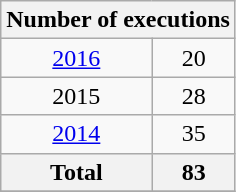<table class="wikitable" style="text-align:center;">
<tr>
<th colspan="2">Number of executions</th>
</tr>
<tr>
<td><a href='#'>2016</a></td>
<td>20</td>
</tr>
<tr>
<td>2015</td>
<td>28</td>
</tr>
<tr>
<td><a href='#'>2014</a></td>
<td>35</td>
</tr>
<tr>
<th>Total</th>
<th>83</th>
</tr>
<tr>
</tr>
</table>
